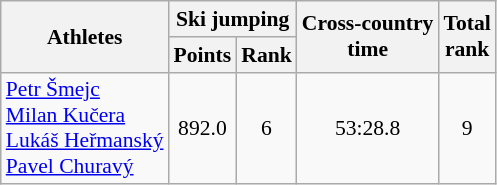<table class="wikitable" border="1" style="font-size:90%">
<tr>
<th rowspan="2">Athletes</th>
<th colspan="2">Ski jumping</th>
<th rowspan="2">Cross-country <br> time</th>
<th rowspan="2">Total <br> rank</th>
</tr>
<tr>
<th>Points</th>
<th>Rank</th>
</tr>
<tr>
<td><a href='#'>Petr Šmejc</a><br><a href='#'>Milan Kučera</a><br><a href='#'>Lukáš Heřmanský</a><br><a href='#'>Pavel Churavý</a></td>
<td align=center>892.0</td>
<td align=center>6</td>
<td align=center>53:28.8</td>
<td align=center>9</td>
</tr>
</table>
